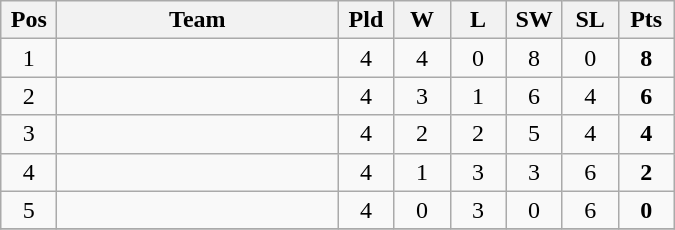<table class="wikitable" style="text-align: center;">
<tr>
<th width="30">Pos</th>
<th width="180">Team</th>
<th width="30">Pld</th>
<th width="30">W</th>
<th width="30">L</th>
<th width="30">SW</th>
<th width="30">SL</th>
<th width="30">Pts</th>
</tr>
<tr>
<td>1</td>
<td align="left"></td>
<td>4</td>
<td>4</td>
<td>0</td>
<td>8</td>
<td>0</td>
<td><strong>8</strong></td>
</tr>
<tr>
<td>2</td>
<td align="left"></td>
<td>4</td>
<td>3</td>
<td>1</td>
<td>6</td>
<td>4</td>
<td><strong>6</strong></td>
</tr>
<tr>
<td>3</td>
<td align="left"></td>
<td>4</td>
<td>2</td>
<td>2</td>
<td>5</td>
<td>4</td>
<td><strong>4</strong></td>
</tr>
<tr>
<td>4</td>
<td align="left"></td>
<td>4</td>
<td>1</td>
<td>3</td>
<td>3</td>
<td>6</td>
<td><strong>2</strong></td>
</tr>
<tr>
<td>5</td>
<td align="left"></td>
<td>4</td>
<td>0</td>
<td>3</td>
<td>0</td>
<td>6</td>
<td><strong>0</strong></td>
</tr>
<tr>
</tr>
</table>
